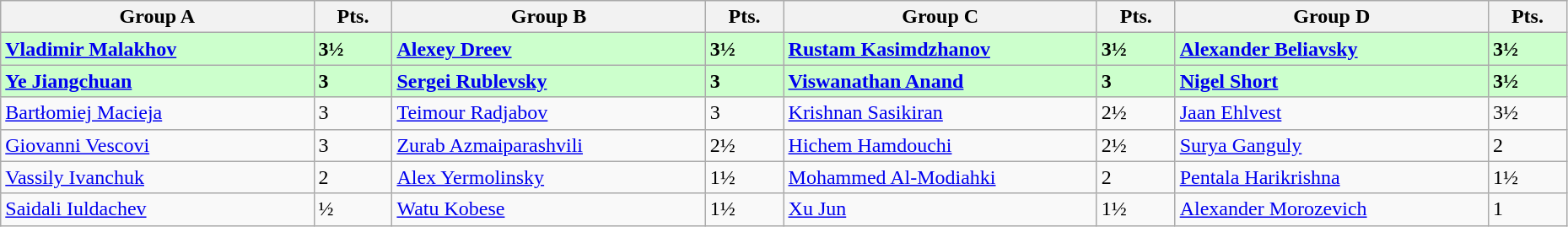<table class="wikitable" style="width:98%">
<tr>
<th width=20%><strong>Group A</strong></th>
<th width=5%><strong>Pts.</strong></th>
<th width=20%><strong>Group B</strong></th>
<th width=5%><strong>Pts.</strong></th>
<th width=20%><strong>Group C</strong></th>
<th width=5%><strong>Pts.</strong></th>
<th width=20%><strong>Group D</strong></th>
<th width=5%><strong>Pts.</strong></th>
</tr>
<tr style="background:#ccffcc;">
<td> <strong><a href='#'>Vladimir Malakhov</a></strong></td>
<td><strong>3½</strong></td>
<td> <strong><a href='#'>Alexey Dreev</a></strong></td>
<td><strong>3½</strong></td>
<td> <strong><a href='#'>Rustam Kasimdzhanov</a></strong></td>
<td><strong>3½</strong></td>
<td> <strong><a href='#'>Alexander Beliavsky</a></strong></td>
<td><strong>3½</strong></td>
</tr>
<tr style="background:#ccffcc;">
<td> <strong><a href='#'>Ye Jiangchuan</a></strong></td>
<td><strong>3</strong></td>
<td> <strong><a href='#'>Sergei Rublevsky</a></strong></td>
<td><strong>3</strong></td>
<td> <strong><a href='#'>Viswanathan Anand</a></strong></td>
<td><strong>3</strong></td>
<td> <strong><a href='#'>Nigel Short</a></strong></td>
<td><strong>3½</strong></td>
</tr>
<tr>
<td> <a href='#'>Bartłomiej Macieja</a></td>
<td>3</td>
<td> <a href='#'>Teimour Radjabov</a></td>
<td>3</td>
<td> <a href='#'>Krishnan Sasikiran</a></td>
<td>2½</td>
<td> <a href='#'>Jaan Ehlvest</a></td>
<td>3½</td>
</tr>
<tr>
<td> <a href='#'>Giovanni Vescovi</a></td>
<td>3</td>
<td> <a href='#'>Zurab Azmaiparashvili</a></td>
<td>2½</td>
<td> <a href='#'>Hichem Hamdouchi</a></td>
<td>2½</td>
<td> <a href='#'>Surya Ganguly</a></td>
<td>2</td>
</tr>
<tr>
<td> <a href='#'>Vassily Ivanchuk</a></td>
<td>2</td>
<td> <a href='#'>Alex Yermolinsky</a></td>
<td>1½</td>
<td> <a href='#'>Mohammed Al-Modiahki</a></td>
<td>2</td>
<td> <a href='#'>Pentala Harikrishna</a></td>
<td>1½</td>
</tr>
<tr>
<td> <a href='#'>Saidali Iuldachev</a></td>
<td>½</td>
<td> <a href='#'>Watu Kobese</a></td>
<td>1½</td>
<td> <a href='#'>Xu Jun</a></td>
<td>1½</td>
<td> <a href='#'>Alexander Morozevich</a></td>
<td>1</td>
</tr>
</table>
